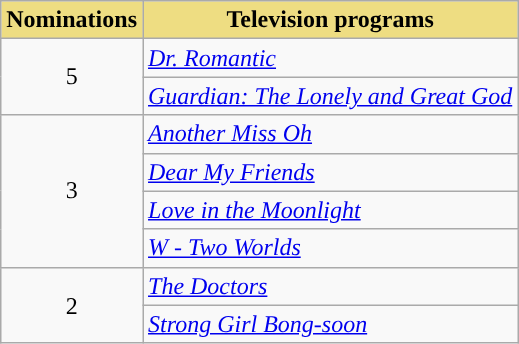<table class="wikitable">
<tr>
<th style="background:#EEDD82; text-align:center">Nominations</th>
<th style="background:#EEDD82; text-align:center">Television programs</th>
</tr>
<tr>
<td rowspan="2" style="text-align:center">5</td>
<td><em><a href='#'>Dr. Romantic</a></em></td>
</tr>
<tr>
<td><em><a href='#'>Guardian: The Lonely and Great God</a></em></td>
</tr>
<tr>
<td rowspan="4" style="text-align:center">3</td>
<td><em><a href='#'>Another Miss Oh</a></em></td>
</tr>
<tr>
<td><em><a href='#'>Dear My Friends</a></em></td>
</tr>
<tr>
<td><em><a href='#'>Love in the Moonlight</a></em></td>
</tr>
<tr>
<td><em><a href='#'>W - Two Worlds</a></em></td>
</tr>
<tr>
<td rowspan="2" style="text-align:center">2</td>
<td><em><a href='#'>The Doctors</a></em></td>
</tr>
<tr>
<td><em><a href='#'>Strong Girl Bong-soon</a></em></td>
</tr>
</table>
